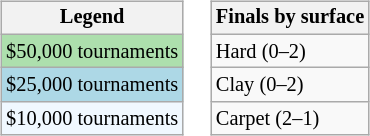<table>
<tr valign=top>
<td><br><table class=wikitable style="font-size:85%">
<tr>
<th>Legend</th>
</tr>
<tr style="background:#addfad;">
<td>$50,000 tournaments</td>
</tr>
<tr style="background:lightblue;">
<td>$25,000 tournaments</td>
</tr>
<tr style="background:#f0f8ff;">
<td>$10,000 tournaments</td>
</tr>
</table>
</td>
<td><br><table class=wikitable style="font-size:85%">
<tr>
<th>Finals by surface</th>
</tr>
<tr>
<td>Hard (0–2)</td>
</tr>
<tr>
<td>Clay (0–2)</td>
</tr>
<tr>
<td>Carpet (2–1)</td>
</tr>
</table>
</td>
</tr>
</table>
